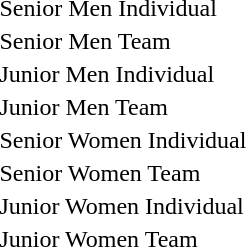<table>
<tr>
<td>Senior Men Individual</td>
<td></td>
<td></td>
<td></td>
</tr>
<tr>
<td>Senior Men Team</td>
<td></td>
<td></td>
<td></td>
</tr>
<tr>
<td>Junior Men Individual</td>
<td></td>
<td></td>
<td></td>
</tr>
<tr>
<td>Junior Men Team</td>
<td></td>
<td></td>
<td></td>
</tr>
<tr>
<td>Senior Women Individual</td>
<td></td>
<td></td>
<td></td>
</tr>
<tr>
<td>Senior Women Team</td>
<td></td>
<td></td>
<td></td>
</tr>
<tr>
<td>Junior Women Individual</td>
<td></td>
<td></td>
<td></td>
</tr>
<tr>
<td>Junior Women Team</td>
<td></td>
<td></td>
<td></td>
</tr>
</table>
